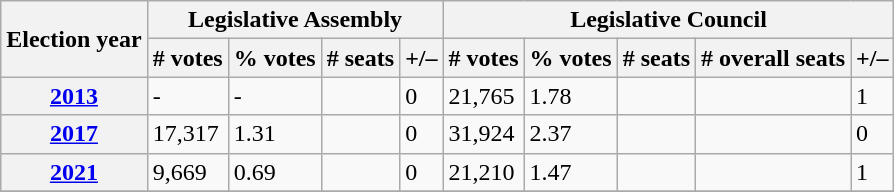<table class="wikitable">
<tr>
<th rowspan="2">Election year</th>
<th colspan="4">Legislative Assembly</th>
<th colspan="5">Legislative Council</th>
</tr>
<tr>
<th># votes</th>
<th>% votes</th>
<th># seats</th>
<th>+/–</th>
<th># votes</th>
<th>% votes</th>
<th># seats</th>
<th># overall seats</th>
<th>+/–</th>
</tr>
<tr>
<th><a href='#'>2013</a></th>
<td>-</td>
<td>-</td>
<td></td>
<td> 0</td>
<td>21,765</td>
<td>1.78</td>
<td></td>
<td></td>
<td> 1</td>
</tr>
<tr>
<th><a href='#'>2017</a></th>
<td>17,317</td>
<td>1.31</td>
<td></td>
<td> 0</td>
<td>31,924</td>
<td>2.37</td>
<td></td>
<td></td>
<td> 0</td>
</tr>
<tr>
<th><a href='#'>2021</a></th>
<td>9,669</td>
<td>0.69</td>
<td></td>
<td> 0</td>
<td>21,210</td>
<td>1.47</td>
<td></td>
<td></td>
<td> 1</td>
</tr>
<tr>
</tr>
</table>
